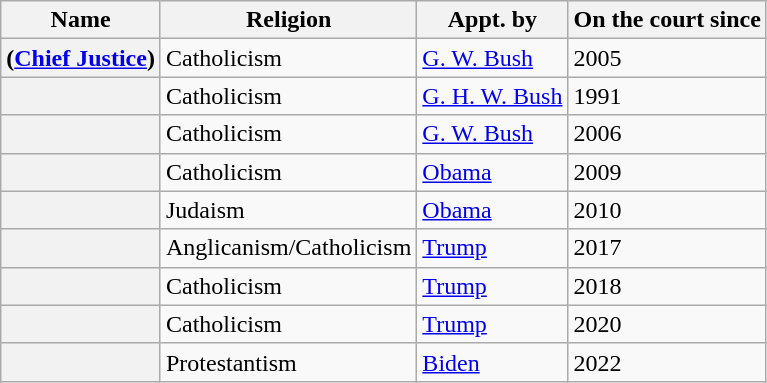<table class="wikitable sortable plainrowheaders">
<tr>
<th scope="col">Name</th>
<th scope="col">Religion</th>
<th scope="col">Appt. by</th>
<th scope="col">On the court since</th>
</tr>
<tr>
<th scope="row"> (<a href='#'>Chief Justice</a>)</th>
<td>Catholicism</td>
<td><a href='#'>G. W. Bush</a></td>
<td>2005</td>
</tr>
<tr>
<th scope="row"></th>
<td>Catholicism</td>
<td><a href='#'>G. H. W. Bush</a></td>
<td>1991</td>
</tr>
<tr>
<th scope="row"></th>
<td>Catholicism</td>
<td><a href='#'>G. W. Bush</a></td>
<td>2006</td>
</tr>
<tr>
<th scope="row"></th>
<td>Catholicism</td>
<td><a href='#'>Obama</a></td>
<td>2009</td>
</tr>
<tr>
<th scope="row"></th>
<td>Judaism</td>
<td><a href='#'>Obama</a></td>
<td>2010</td>
</tr>
<tr>
<th scope="row"></th>
<td>Anglicanism/Catholicism</td>
<td><a href='#'>Trump</a></td>
<td>2017</td>
</tr>
<tr>
<th scope="row"></th>
<td>Catholicism</td>
<td><a href='#'>Trump</a></td>
<td>2018</td>
</tr>
<tr>
<th scope="row"></th>
<td>Catholicism</td>
<td><a href='#'>Trump</a></td>
<td>2020</td>
</tr>
<tr>
<th scope="row"></th>
<td>Protestantism</td>
<td><a href='#'>Biden</a></td>
<td>2022</td>
</tr>
</table>
